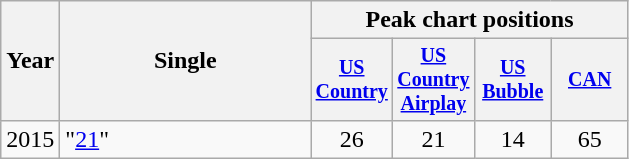<table class="wikitable" style="text-align:center;">
<tr>
<th rowspan="2">Year</th>
<th rowspan="2" style="width:10em">Single</th>
<th colspan="4">Peak chart positions</th>
</tr>
<tr style="font-size:smaller;">
<th style="width:45px;"><a href='#'>US Country</a><br></th>
<th style="width:45px;"><a href='#'>US Country Airplay</a><br></th>
<th style="width:45px;"><a href='#'>US <br> Bubble</a><br></th>
<th style="width:45px;"><a href='#'>CAN</a><br></th>
</tr>
<tr>
<td>2015</td>
<td style="text-align:left;">"<a href='#'>21</a>"</td>
<td>26</td>
<td>21</td>
<td>14</td>
<td>65</td>
</tr>
</table>
